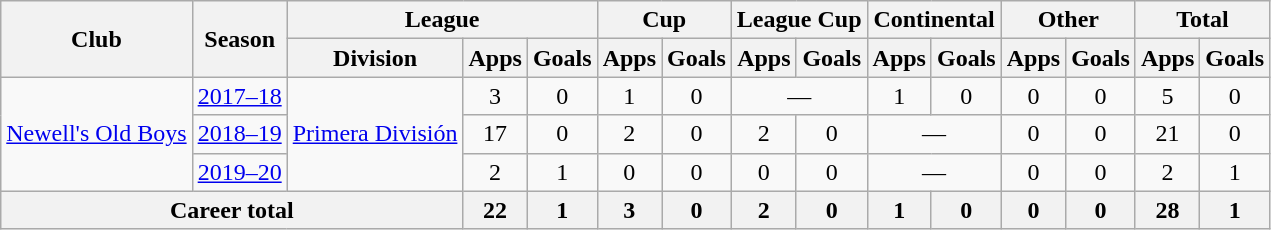<table class="wikitable" style="text-align:center">
<tr>
<th rowspan="2">Club</th>
<th rowspan="2">Season</th>
<th colspan="3">League</th>
<th colspan="2">Cup</th>
<th colspan="2">League Cup</th>
<th colspan="2">Continental</th>
<th colspan="2">Other</th>
<th colspan="2">Total</th>
</tr>
<tr>
<th>Division</th>
<th>Apps</th>
<th>Goals</th>
<th>Apps</th>
<th>Goals</th>
<th>Apps</th>
<th>Goals</th>
<th>Apps</th>
<th>Goals</th>
<th>Apps</th>
<th>Goals</th>
<th>Apps</th>
<th>Goals</th>
</tr>
<tr>
<td rowspan="3"><a href='#'>Newell's Old Boys</a></td>
<td><a href='#'>2017–18</a></td>
<td rowspan="3"><a href='#'>Primera División</a></td>
<td>3</td>
<td>0</td>
<td>1</td>
<td>0</td>
<td colspan="2">—</td>
<td>1</td>
<td>0</td>
<td>0</td>
<td>0</td>
<td>5</td>
<td>0</td>
</tr>
<tr>
<td><a href='#'>2018–19</a></td>
<td>17</td>
<td>0</td>
<td>2</td>
<td>0</td>
<td>2</td>
<td>0</td>
<td colspan="2">—</td>
<td>0</td>
<td>0</td>
<td>21</td>
<td>0</td>
</tr>
<tr>
<td><a href='#'>2019–20</a></td>
<td>2</td>
<td>1</td>
<td>0</td>
<td>0</td>
<td>0</td>
<td>0</td>
<td colspan="2">—</td>
<td>0</td>
<td>0</td>
<td>2</td>
<td>1</td>
</tr>
<tr>
<th colspan="3">Career total</th>
<th>22</th>
<th>1</th>
<th>3</th>
<th>0</th>
<th>2</th>
<th>0</th>
<th>1</th>
<th>0</th>
<th>0</th>
<th>0</th>
<th>28</th>
<th>1</th>
</tr>
</table>
